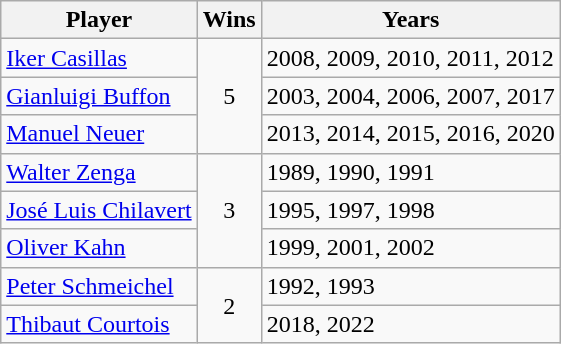<table class="wikitable sortable">
<tr>
<th>Player</th>
<th>Wins</th>
<th>Years</th>
</tr>
<tr>
<td> <a href='#'>Iker Casillas</a></td>
<td rowspan="3" align="center">5</td>
<td>2008, 2009, 2010, 2011, 2012</td>
</tr>
<tr>
<td> <a href='#'>Gianluigi Buffon</a></td>
<td>2003, 2004, 2006, 2007, 2017</td>
</tr>
<tr>
<td> <a href='#'>Manuel Neuer</a></td>
<td>2013, 2014, 2015, 2016, 2020</td>
</tr>
<tr>
<td> <a href='#'>Walter Zenga</a></td>
<td rowspan="3" align="center">3</td>
<td>1989, 1990, 1991</td>
</tr>
<tr>
<td> <a href='#'>José Luis Chilavert</a></td>
<td>1995, 1997, 1998</td>
</tr>
<tr>
<td> <a href='#'>Oliver Kahn</a></td>
<td>1999, 2001, 2002</td>
</tr>
<tr>
<td> <a href='#'>Peter Schmeichel</a></td>
<td rowspan="2" align="center">2</td>
<td>1992, 1993</td>
</tr>
<tr>
<td> <a href='#'>Thibaut Courtois</a></td>
<td>2018, 2022</td>
</tr>
</table>
